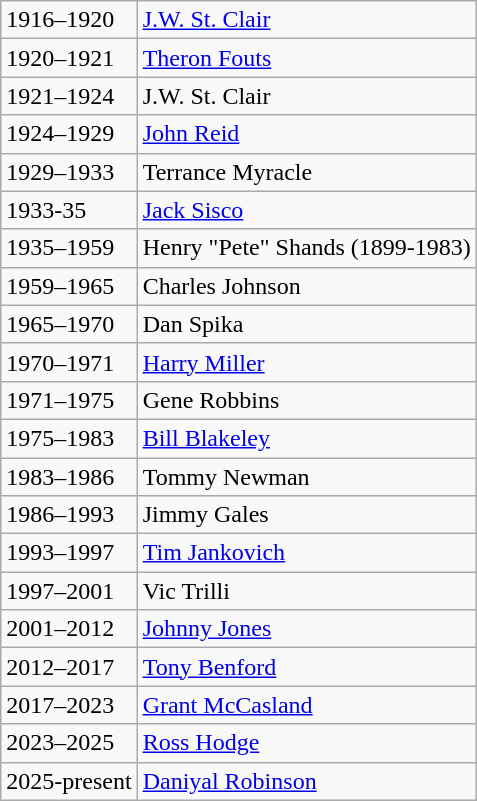<table class="wikitable">
<tr>
<td>1916–1920</td>
<td><a href='#'>J.W. St. Clair</a></td>
</tr>
<tr>
<td>1920–1921</td>
<td><a href='#'>Theron Fouts</a></td>
</tr>
<tr>
<td>1921–1924</td>
<td>J.W. St. Clair</td>
</tr>
<tr>
<td>1924–1929</td>
<td><a href='#'>John Reid</a></td>
</tr>
<tr>
<td>1929–1933</td>
<td>Terrance Myracle</td>
</tr>
<tr>
<td>1933-35</td>
<td><a href='#'>Jack Sisco</a></td>
</tr>
<tr>
<td>1935–1959</td>
<td>Henry "Pete" Shands (1899-1983)</td>
</tr>
<tr>
<td>1959–1965</td>
<td>Charles Johnson</td>
</tr>
<tr>
<td>1965–1970</td>
<td>Dan Spika</td>
</tr>
<tr>
<td>1970–1971</td>
<td><a href='#'>Harry Miller</a></td>
</tr>
<tr>
<td>1971–1975</td>
<td>Gene Robbins</td>
</tr>
<tr>
<td>1975–1983</td>
<td><a href='#'>Bill Blakeley</a></td>
</tr>
<tr>
<td>1983–1986</td>
<td>Tommy Newman</td>
</tr>
<tr>
<td>1986–1993</td>
<td>Jimmy Gales</td>
</tr>
<tr>
<td>1993–1997</td>
<td><a href='#'>Tim Jankovich</a></td>
</tr>
<tr>
<td>1997–2001</td>
<td>Vic Trilli</td>
</tr>
<tr>
<td>2001–2012</td>
<td><a href='#'>Johnny Jones</a></td>
</tr>
<tr>
<td>2012–2017</td>
<td><a href='#'>Tony Benford</a></td>
</tr>
<tr>
<td>2017–2023</td>
<td><a href='#'>Grant McCasland</a></td>
</tr>
<tr>
<td>2023–2025</td>
<td><a href='#'>Ross Hodge</a></td>
</tr>
<tr>
<td>2025-present</td>
<td><a href='#'>Daniyal Robinson</a></td>
</tr>
</table>
